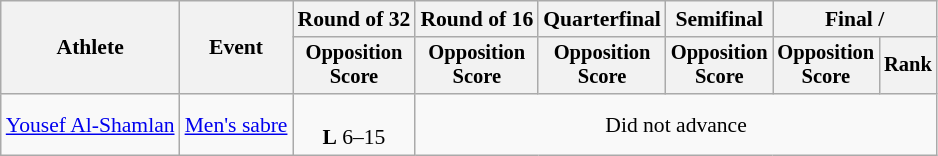<table class="wikitable" style="font-size:90%">
<tr>
<th rowspan="2">Athlete</th>
<th rowspan="2">Event</th>
<th>Round of 32</th>
<th>Round of 16</th>
<th>Quarterfinal</th>
<th>Semifinal</th>
<th colspan=2>Final / </th>
</tr>
<tr style="font-size:95%">
<th>Opposition <br> Score</th>
<th>Opposition <br> Score</th>
<th>Opposition <br> Score</th>
<th>Opposition <br> Score</th>
<th>Opposition <br> Score</th>
<th>Rank</th>
</tr>
<tr align=center>
<td align=left><a href='#'>Yousef Al-Shamlan</a></td>
<td align=left><a href='#'>Men's sabre</a></td>
<td><br><strong>L</strong> 6–15</td>
<td colspan=5>Did not advance</td>
</tr>
</table>
